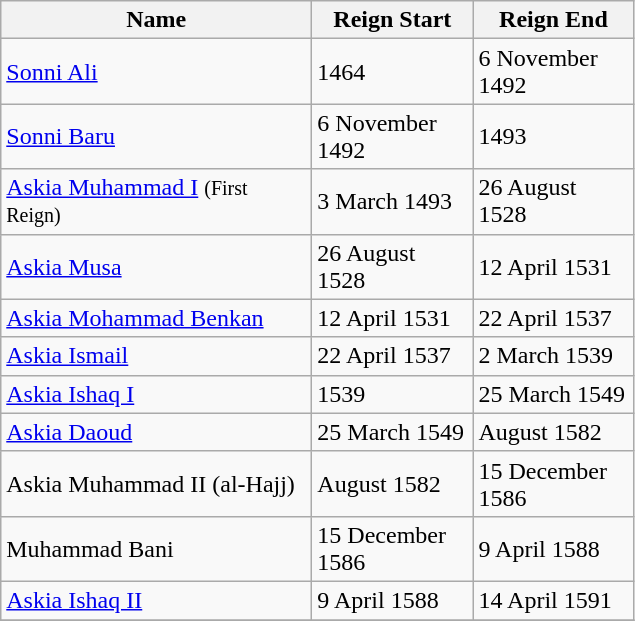<table class="wikitable">
<tr>
<th width="200pt">Name</th>
<th width="100pt">Reign Start</th>
<th width="100pt">Reign End</th>
</tr>
<tr>
<td><a href='#'>Sonni Ali</a></td>
<td>1464</td>
<td>6 November 1492</td>
</tr>
<tr>
<td><a href='#'>Sonni Baru</a></td>
<td>6 November 1492</td>
<td>1493</td>
</tr>
<tr>
<td><a href='#'>Askia Muhammad I</a> <small>(First Reign)</small></td>
<td>3 March 1493</td>
<td>26 August 1528</td>
</tr>
<tr>
<td><a href='#'>Askia Musa</a></td>
<td>26 August 1528</td>
<td>12 April 1531</td>
</tr>
<tr>
<td><a href='#'>Askia Mohammad Benkan</a></td>
<td>12 April 1531</td>
<td>22 April 1537</td>
</tr>
<tr>
<td><a href='#'>Askia Ismail</a></td>
<td>22 April 1537</td>
<td>2 March 1539</td>
</tr>
<tr>
<td><a href='#'>Askia Ishaq I</a></td>
<td>1539</td>
<td>25 March 1549</td>
</tr>
<tr>
<td><a href='#'>Askia Daoud</a></td>
<td>25 March 1549</td>
<td>August 1582</td>
</tr>
<tr>
<td>Askia Muhammad II (al-Hajj)</td>
<td>August 1582</td>
<td>15 December 1586</td>
</tr>
<tr>
<td>Muhammad Bani</td>
<td>15 December 1586</td>
<td>9 April 1588</td>
</tr>
<tr>
<td><a href='#'>Askia Ishaq II</a></td>
<td>9 April 1588</td>
<td>14 April 1591</td>
</tr>
<tr>
</tr>
</table>
